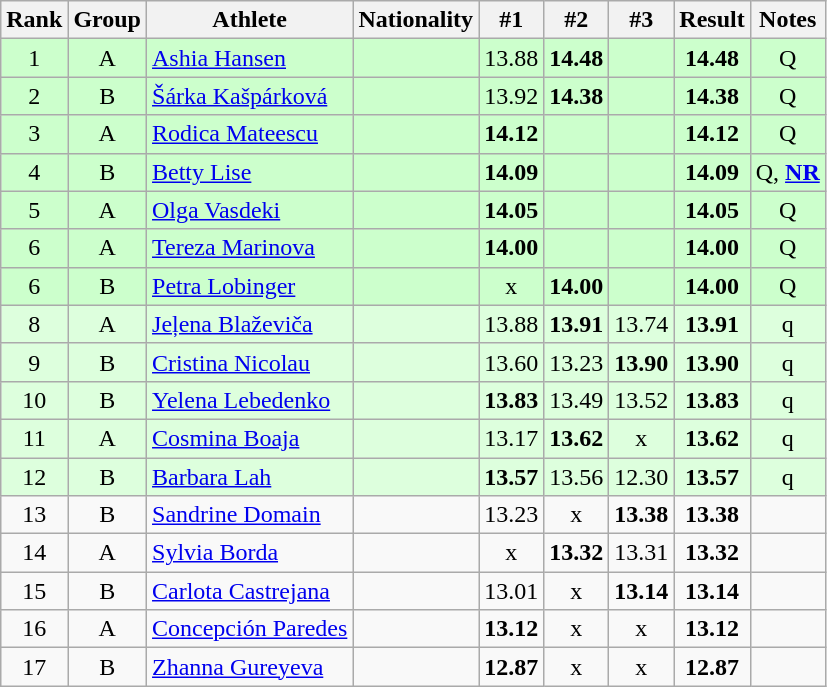<table class="wikitable sortable" style="text-align:center">
<tr>
<th>Rank</th>
<th>Group</th>
<th>Athlete</th>
<th>Nationality</th>
<th>#1</th>
<th>#2</th>
<th>#3</th>
<th>Result</th>
<th>Notes</th>
</tr>
<tr bgcolor=ccffcc>
<td>1</td>
<td>A</td>
<td align="left"><a href='#'>Ashia Hansen</a></td>
<td align=left></td>
<td>13.88</td>
<td><strong>14.48</strong></td>
<td></td>
<td><strong>14.48</strong></td>
<td>Q</td>
</tr>
<tr bgcolor=ccffcc>
<td>2</td>
<td>B</td>
<td align="left"><a href='#'>Šárka Kašpárková</a></td>
<td align=left></td>
<td>13.92</td>
<td><strong>14.38</strong></td>
<td></td>
<td><strong>14.38</strong></td>
<td>Q</td>
</tr>
<tr bgcolor=ccffcc>
<td>3</td>
<td>A</td>
<td align="left"><a href='#'>Rodica Mateescu</a></td>
<td align=left></td>
<td><strong>14.12</strong></td>
<td></td>
<td></td>
<td><strong>14.12</strong></td>
<td>Q</td>
</tr>
<tr bgcolor=ccffcc>
<td>4</td>
<td>B</td>
<td align="left"><a href='#'>Betty Lise</a></td>
<td align=left></td>
<td><strong>14.09</strong></td>
<td></td>
<td></td>
<td><strong>14.09</strong></td>
<td>Q, <strong><a href='#'>NR</a></strong></td>
</tr>
<tr bgcolor=ccffcc>
<td>5</td>
<td>A</td>
<td align="left"><a href='#'>Olga Vasdeki</a></td>
<td align=left></td>
<td><strong>14.05</strong></td>
<td></td>
<td></td>
<td><strong>14.05</strong></td>
<td>Q</td>
</tr>
<tr bgcolor=ccffcc>
<td>6</td>
<td>A</td>
<td align="left"><a href='#'>Tereza Marinova</a></td>
<td align=left></td>
<td><strong>14.00</strong></td>
<td></td>
<td></td>
<td><strong>14.00</strong></td>
<td>Q</td>
</tr>
<tr bgcolor=ccffcc>
<td>6</td>
<td>B</td>
<td align="left"><a href='#'>Petra Lobinger</a></td>
<td align=left></td>
<td>x</td>
<td><strong>14.00</strong></td>
<td></td>
<td><strong>14.00</strong></td>
<td>Q</td>
</tr>
<tr bgcolor=ddffdd>
<td>8</td>
<td>A</td>
<td align="left"><a href='#'>Jeļena Blaževiča</a></td>
<td align=left></td>
<td>13.88</td>
<td><strong>13.91</strong></td>
<td>13.74</td>
<td><strong>13.91</strong></td>
<td>q</td>
</tr>
<tr bgcolor=ddffdd>
<td>9</td>
<td>B</td>
<td align="left"><a href='#'>Cristina Nicolau</a></td>
<td align=left></td>
<td>13.60</td>
<td>13.23</td>
<td><strong>13.90</strong></td>
<td><strong>13.90</strong></td>
<td>q</td>
</tr>
<tr bgcolor=ddffdd>
<td>10</td>
<td>B</td>
<td align="left"><a href='#'>Yelena Lebedenko</a></td>
<td align=left></td>
<td><strong>13.83</strong></td>
<td>13.49</td>
<td>13.52</td>
<td><strong>13.83</strong></td>
<td>q</td>
</tr>
<tr bgcolor=ddffdd>
<td>11</td>
<td>A</td>
<td align="left"><a href='#'>Cosmina Boaja</a></td>
<td align=left></td>
<td>13.17</td>
<td><strong>13.62</strong></td>
<td>x</td>
<td><strong>13.62</strong></td>
<td>q</td>
</tr>
<tr bgcolor=ddffdd>
<td>12</td>
<td>B</td>
<td align="left"><a href='#'>Barbara Lah</a></td>
<td align=left></td>
<td><strong>13.57</strong></td>
<td>13.56</td>
<td>12.30</td>
<td><strong>13.57</strong></td>
<td>q</td>
</tr>
<tr>
<td>13</td>
<td>B</td>
<td align="left"><a href='#'>Sandrine Domain</a></td>
<td align=left></td>
<td>13.23</td>
<td>x</td>
<td><strong>13.38</strong></td>
<td><strong>13.38</strong></td>
<td></td>
</tr>
<tr>
<td>14</td>
<td>A</td>
<td align="left"><a href='#'>Sylvia Borda</a></td>
<td align=left></td>
<td>x</td>
<td><strong>13.32</strong></td>
<td>13.31</td>
<td><strong>13.32</strong></td>
<td></td>
</tr>
<tr>
<td>15</td>
<td>B</td>
<td align="left"><a href='#'>Carlota Castrejana</a></td>
<td align=left></td>
<td>13.01</td>
<td>x</td>
<td><strong>13.14</strong></td>
<td><strong>13.14</strong></td>
<td></td>
</tr>
<tr>
<td>16</td>
<td>A</td>
<td align="left"><a href='#'>Concepción Paredes</a></td>
<td align=left></td>
<td><strong>13.12</strong></td>
<td>x</td>
<td>x</td>
<td><strong>13.12</strong></td>
<td></td>
</tr>
<tr>
<td>17</td>
<td>B</td>
<td align="left"><a href='#'>Zhanna Gureyeva</a></td>
<td align=left></td>
<td><strong>12.87</strong></td>
<td>x</td>
<td>x</td>
<td><strong>12.87</strong></td>
<td></td>
</tr>
</table>
